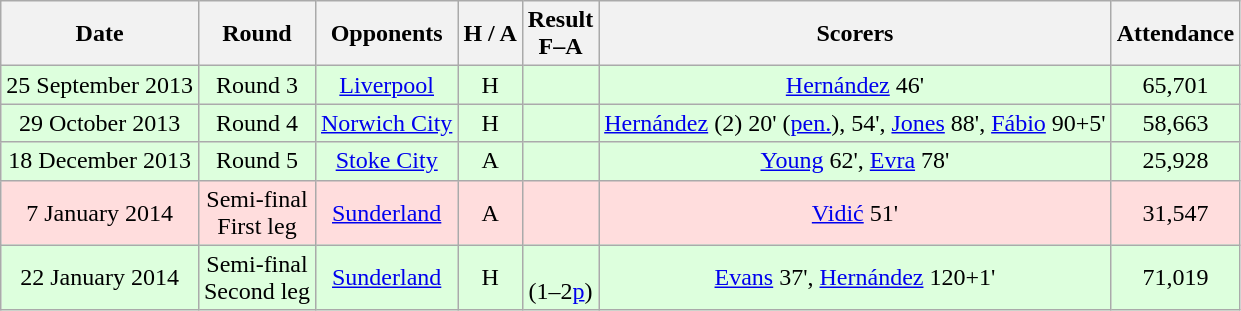<table class="wikitable" style="text-align:center">
<tr>
<th>Date</th>
<th>Round</th>
<th>Opponents</th>
<th>H / A</th>
<th>Result<br>F–A</th>
<th>Scorers</th>
<th>Attendance</th>
</tr>
<tr bgcolor="#ddffdd">
<td>25 September 2013</td>
<td>Round 3</td>
<td><a href='#'>Liverpool</a></td>
<td>H</td>
<td></td>
<td><a href='#'>Hernández</a> 46'</td>
<td>65,701</td>
</tr>
<tr bgcolor="#ddffdd">
<td>29 October 2013</td>
<td>Round 4</td>
<td><a href='#'>Norwich City</a></td>
<td>H</td>
<td></td>
<td><a href='#'>Hernández</a> (2) 20' (<a href='#'>pen.</a>), 54', <a href='#'>Jones</a> 88', <a href='#'>Fábio</a> 90+5'</td>
<td>58,663</td>
</tr>
<tr bgcolor="#ddffdd">
<td>18 December 2013</td>
<td>Round 5</td>
<td><a href='#'>Stoke City</a></td>
<td>A</td>
<td></td>
<td><a href='#'>Young</a> 62', <a href='#'>Evra</a> 78'</td>
<td>25,928</td>
</tr>
<tr bgcolor="#ffdddd">
<td>7 January 2014</td>
<td>Semi-final<br>First leg</td>
<td><a href='#'>Sunderland</a></td>
<td>A</td>
<td></td>
<td><a href='#'>Vidić</a> 51'</td>
<td>31,547</td>
</tr>
<tr bgcolor="#ddffdd">
<td>22 January 2014</td>
<td>Semi-final<br>Second leg</td>
<td><a href='#'>Sunderland</a></td>
<td>H</td>
<td> <br>(1–2<a href='#'>p</a>)</td>
<td><a href='#'>Evans</a> 37', <a href='#'>Hernández</a> 120+1'</td>
<td>71,019</td>
</tr>
</table>
